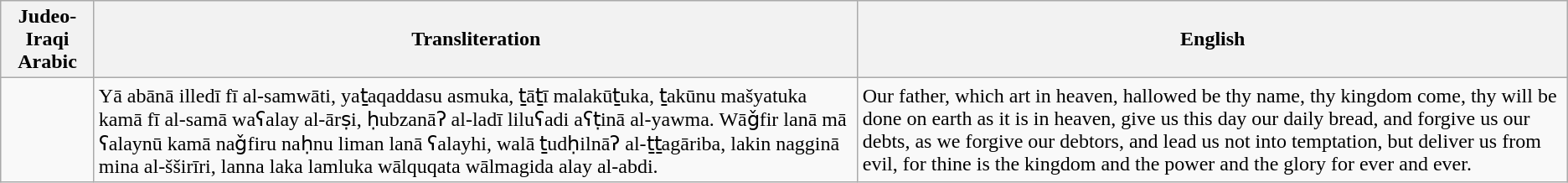<table class="wikitable">
<tr>
<th>Judeo-Iraqi Arabic</th>
<th>Transliteration</th>
<th>English</th>
</tr>
<tr>
<td></td>
<td>Yā abānā illedī fī al-samwāti, yaṯaqaddasu asmuka, ṯāṯī malakūṯuka, ṯakūnu mašyatuka kamā fī al-samā waʕalay al-ārṣi, ḥubzanāʔ al-ladī liluʕadi aʕṭinā al-yawma. Wāǧfir lanā mā ʕalaynū kamā naǧfiru naḥnu liman lanā ʕalayhi, walā ṯudḥilnāʔ al-ṯṯagāriba, lakin nagginā mina al-šširīri, lanna laka lamluka wālquqata wālmagida alay al-abdi.</td>
<td>Our father, which art in heaven, hallowed be thy name, thy kingdom come, thy will be done on earth as it is in heaven, give us this day our daily bread, and forgive us our debts, as we forgive our debtors, and lead us not into temptation, but deliver us from evil, for thine is the kingdom and the power and the glory for ever and ever.</td>
</tr>
</table>
